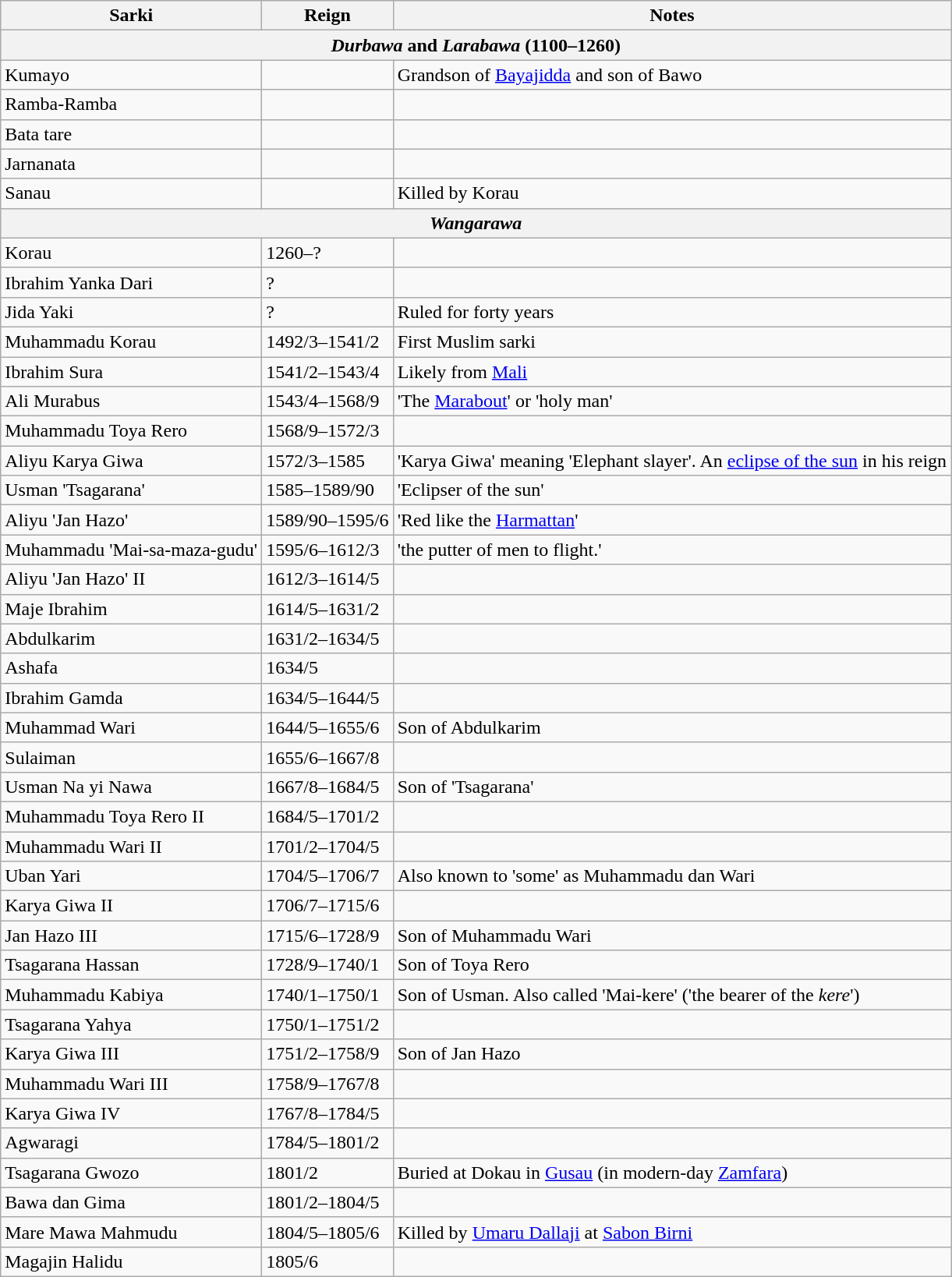<table class="wikitable">
<tr>
<th>Sarki</th>
<th>Reign</th>
<th>Notes</th>
</tr>
<tr>
<th colspan="3"><strong><em>Durbawa</em></strong> and <em>Larabawa</em> (1100–1260)</th>
</tr>
<tr>
<td>Kumayo</td>
<td></td>
<td>Grandson of <a href='#'>Bayajidda</a> and son of Bawo</td>
</tr>
<tr>
<td>Ramba-Ramba</td>
<td></td>
<td></td>
</tr>
<tr>
<td>Bata tare</td>
<td></td>
<td></td>
</tr>
<tr>
<td>Jarnanata</td>
<td></td>
<td></td>
</tr>
<tr>
<td>Sanau</td>
<td></td>
<td>Killed by Korau</td>
</tr>
<tr>
<th colspan="3"><strong><em>Wangarawa</em></strong></th>
</tr>
<tr>
<td>Korau</td>
<td>1260–?</td>
<td></td>
</tr>
<tr>
<td>Ibrahim Yanka Dari</td>
<td>?</td>
<td></td>
</tr>
<tr>
<td>Jida Yaki</td>
<td>?</td>
<td>Ruled for forty years</td>
</tr>
<tr>
<td>Muhammadu Korau</td>
<td>1492/3–1541/2</td>
<td>First Muslim sarki</td>
</tr>
<tr>
<td>Ibrahim Sura</td>
<td>1541/2–1543/4</td>
<td>Likely from <a href='#'>Mali</a></td>
</tr>
<tr>
<td>Ali Murabus</td>
<td>1543/4–1568/9</td>
<td>'The <a href='#'>Marabout</a>' or 'holy man'</td>
</tr>
<tr>
<td>Muhammadu Toya Rero</td>
<td>1568/9–1572/3</td>
<td></td>
</tr>
<tr>
<td>Aliyu Karya Giwa</td>
<td>1572/3–1585</td>
<td>'Karya Giwa' meaning 'Elephant slayer'. An <a href='#'>eclipse of the sun</a> in his reign</td>
</tr>
<tr>
<td>Usman 'Tsagarana'</td>
<td>1585–1589/90</td>
<td>'Eclipser of the sun'</td>
</tr>
<tr>
<td>Aliyu 'Jan Hazo'</td>
<td>1589/90–1595/6</td>
<td>'Red like the <a href='#'>Harmattan</a>'</td>
</tr>
<tr>
<td>Muhammadu 'Mai-sa-maza-gudu'</td>
<td>1595/6–1612/3</td>
<td>'the putter of men to flight.'</td>
</tr>
<tr>
<td>Aliyu 'Jan Hazo' II</td>
<td>1612/3–1614/5</td>
<td></td>
</tr>
<tr>
<td>Maje Ibrahim</td>
<td>1614/5–1631/2</td>
<td></td>
</tr>
<tr>
<td>Abdulkarim</td>
<td>1631/2–1634/5</td>
<td></td>
</tr>
<tr>
<td>Ashafa</td>
<td>1634/5</td>
<td></td>
</tr>
<tr>
<td>Ibrahim Gamda</td>
<td>1634/5–1644/5</td>
<td></td>
</tr>
<tr>
<td>Muhammad Wari</td>
<td>1644/5–1655/6</td>
<td>Son of Abdulkarim</td>
</tr>
<tr>
<td>Sulaiman</td>
<td>1655/6–1667/8</td>
<td></td>
</tr>
<tr>
<td>Usman Na yi Nawa</td>
<td>1667/8–1684/5</td>
<td>Son of 'Tsagarana'</td>
</tr>
<tr>
<td>Muhammadu Toya Rero II</td>
<td>1684/5–1701/2</td>
<td></td>
</tr>
<tr>
<td>Muhammadu Wari II</td>
<td>1701/2–1704/5</td>
<td></td>
</tr>
<tr>
<td>Uban Yari</td>
<td>1704/5–1706/7</td>
<td>Also known to 'some' as Muhammadu dan Wari</td>
</tr>
<tr>
<td>Karya Giwa II</td>
<td>1706/7–1715/6</td>
<td></td>
</tr>
<tr>
<td>Jan Hazo III</td>
<td>1715/6–1728/9</td>
<td>Son of Muhammadu Wari</td>
</tr>
<tr>
<td>Tsagarana Hassan</td>
<td>1728/9–1740/1</td>
<td>Son of Toya Rero</td>
</tr>
<tr>
<td>Muhammadu Kabiya</td>
<td>1740/1–1750/1</td>
<td>Son of Usman. Also called 'Mai-kere' ('the bearer of the <em>kere</em>')</td>
</tr>
<tr>
<td>Tsagarana Yahya</td>
<td>1750/1–1751/2</td>
<td></td>
</tr>
<tr>
<td>Karya Giwa III</td>
<td>1751/2–1758/9</td>
<td>Son of Jan Hazo</td>
</tr>
<tr>
<td>Muhammadu Wari III</td>
<td>1758/9–1767/8</td>
<td></td>
</tr>
<tr>
<td>Karya Giwa IV</td>
<td>1767/8–1784/5</td>
<td></td>
</tr>
<tr>
<td>Agwaragi</td>
<td>1784/5–1801/2</td>
<td></td>
</tr>
<tr>
<td>Tsagarana Gwozo</td>
<td>1801/2</td>
<td>Buried at Dokau in <a href='#'>Gusau</a> (in modern-day <a href='#'>Zamfara</a>)</td>
</tr>
<tr>
<td>Bawa dan Gima</td>
<td>1801/2–1804/5</td>
<td></td>
</tr>
<tr>
<td>Mare Mawa Mahmudu</td>
<td>1804/5–1805/6</td>
<td>Killed by <a href='#'>Umaru Dallaji</a> at <a href='#'>Sabon Birni</a></td>
</tr>
<tr>
<td>Magajin Halidu</td>
<td>1805/6</td>
<td></td>
</tr>
</table>
